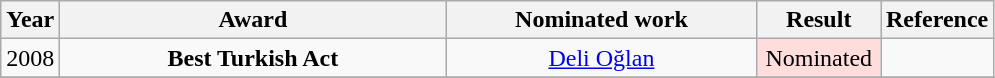<table class="wikitable">
<tr>
<th>Year</th>
<th>Award</th>
<th>Nominated work</th>
<th>Result</th>
<th>Reference</th>
</tr>
<tr>
<td rowspan="1">2008</td>
<td width="250" align="center"><strong>Best Turkish Act</strong></td>
<td width="200" align="center"><a href='#'>Deli Oğlan</a></td>
<td align="center" width="75" style="background: #ffdddd">Nominated</td>
<td align="center"></td>
</tr>
<tr>
</tr>
</table>
